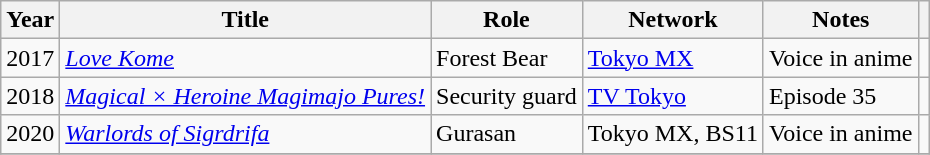<table class="wikitable">
<tr {| class="wikitable sortable">
<th>Year</th>
<th>Title</th>
<th>Role</th>
<th>Network</th>
<th>Notes</th>
<th class="unsortable"></th>
</tr>
<tr>
<td>2017</td>
<td><em><a href='#'>Love Kome</a></em></td>
<td>Forest Bear</td>
<td><a href='#'>Tokyo MX</a></td>
<td>Voice in anime</td>
<td></td>
</tr>
<tr>
<td>2018</td>
<td><em><a href='#'>Magical × Heroine Magimajo Pures!</a></em></td>
<td>Security guard</td>
<td><a href='#'>TV Tokyo</a></td>
<td>Episode 35</td>
<td></td>
</tr>
<tr>
<td>2020</td>
<td><em><a href='#'>Warlords of Sigrdrifa</a></em></td>
<td>Gurasan</td>
<td>Tokyo MX, BS11</td>
<td>Voice in anime</td>
<td></td>
</tr>
<tr>
</tr>
</table>
